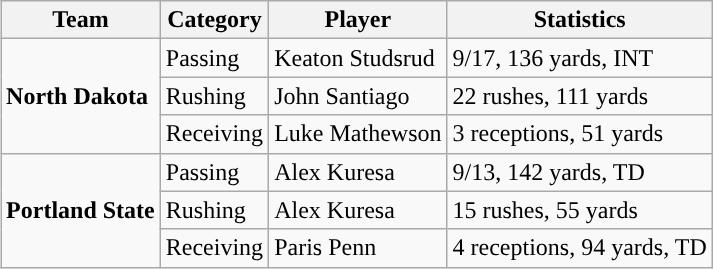<table class="wikitable" style="float: right;">
<tr>
<th>Team</th>
<th>Category</th>
<th>Player</th>
<th>Statistics</th>
</tr>
<tr>
<td rowspan=3><strong>North Dakota</strong></td>
<td>Passing</td>
<td>Keaton Studsrud</td>
<td>9/17, 136 yards, INT</td>
</tr>
<tr>
<td>Rushing</td>
<td>John Santiago</td>
<td>22 rushes, 111 yards</td>
</tr>
<tr>
<td>Receiving</td>
<td>Luke Mathewson</td>
<td>3 receptions, 51 yards</td>
</tr>
<tr>
<td rowspan=3><strong>Portland State</strong></td>
<td>Passing</td>
<td>Alex Kuresa</td>
<td>9/13, 142 yards, TD</td>
</tr>
<tr>
<td>Rushing</td>
<td>Alex Kuresa</td>
<td>15 rushes, 55 yards</td>
</tr>
<tr>
<td>Receiving</td>
<td>Paris Penn</td>
<td>4 receptions, 94 yards, TD</td>
</tr>
</table>
